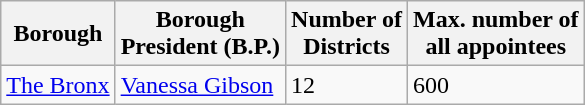<table class="wikitable">
<tr>
<th>Borough</th>
<th>Borough <br>President (B.P.)</th>
<th>Number of<br> Districts</th>
<th>Max. number of<br> all appointees</th>
</tr>
<tr>
<td><a href='#'>The Bronx</a></td>
<td><a href='#'>Vanessa Gibson</a></td>
<td>12</td>
<td>600</td>
</tr>
</table>
